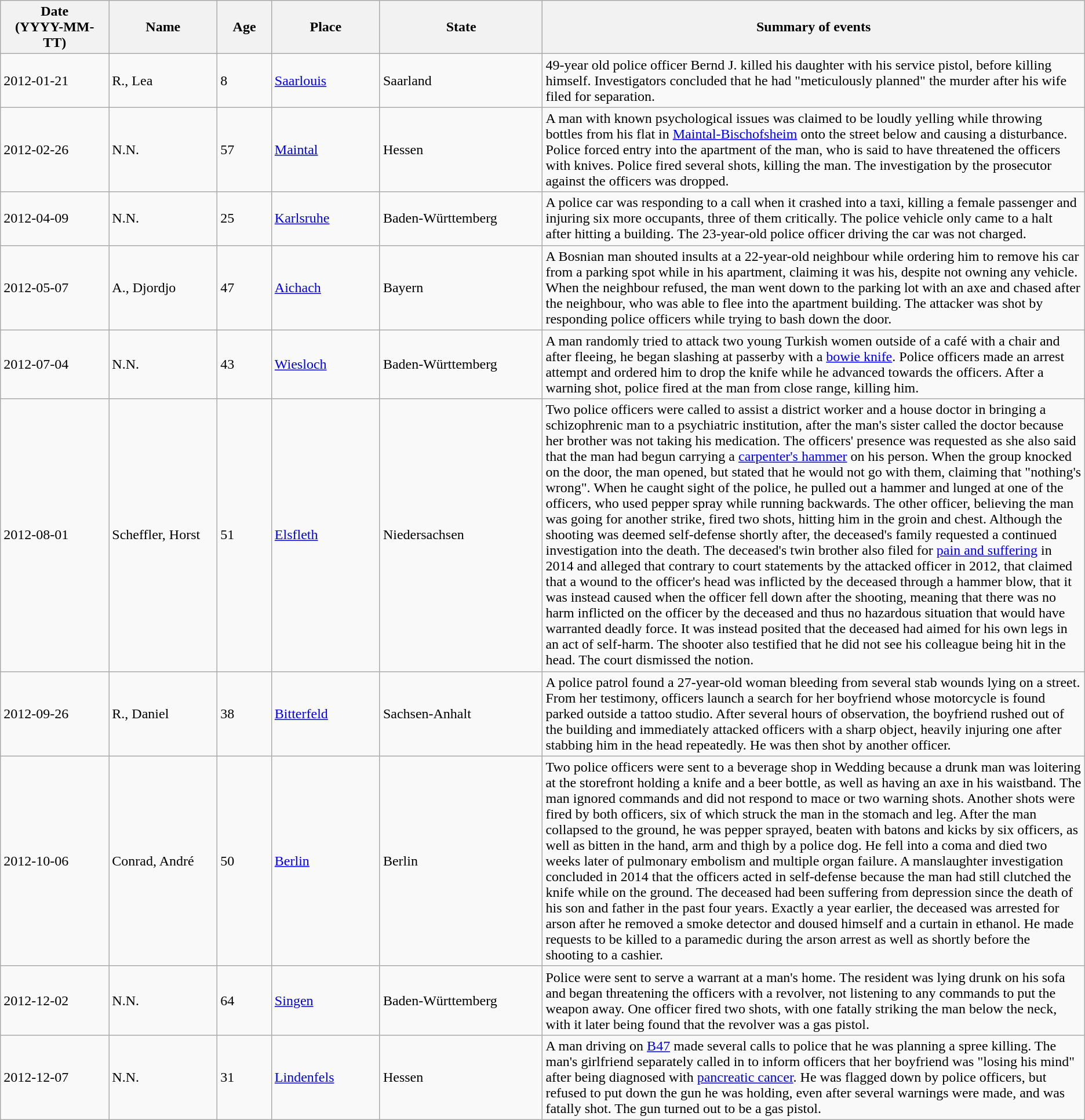<table class="wikitable sortable static-row-numbers static-row-header-text">
<tr>
<th style="width:10%;">Date<br>(YYYY-MM-TT)</th>
<th style="width:10%;">Name</th>
<th style="width:5%;">Age</th>
<th style="width:10%;">Place</th>
<th style="width:15%;">State</th>
<th style="width:50%;">Summary of events</th>
</tr>
<tr>
<td>2012-01-21</td>
<td>R., Lea</td>
<td>8</td>
<td><a href='#'>Saarlouis</a></td>
<td>Saarland</td>
<td>49-year old police officer Bernd J. killed his daughter with his service pistol, before killing himself. Investigators concluded that he had "meticulously planned" the murder after his wife filed for separation.</td>
</tr>
<tr>
<td>2012-02-26</td>
<td>N.N.</td>
<td>57</td>
<td><a href='#'>Maintal</a></td>
<td>Hessen</td>
<td>A man with known psychological issues was claimed to be loudly yelling while throwing bottles from his flat in <a href='#'>Maintal-Bischofsheim</a> onto the street below and causing a disturbance. Police forced entry into the apartment of the man, who is said to have threatened the officers with knives. Police fired several shots, killing the man. The investigation by the prosecutor against the officers was dropped.</td>
</tr>
<tr>
<td>2012-04-09</td>
<td>N.N.</td>
<td>25</td>
<td><a href='#'>Karlsruhe</a></td>
<td>Baden-Württemberg</td>
<td>A police car was responding to a call when it crashed into a taxi, killing a female passenger and injuring six more occupants, three of them critically. The police vehicle only came to a halt after hitting a building. The 23-year-old police officer driving the car was not charged.</td>
</tr>
<tr>
<td>2012-05-07</td>
<td>A., Djordjo</td>
<td>47</td>
<td><a href='#'>Aichach</a></td>
<td>Bayern</td>
<td>A Bosnian man shouted insults at a 22-year-old neighbour while ordering him to remove his car from a parking spot while in his apartment, claiming it was his, despite not owning any vehicle. When the neighbour refused, the man went down to the parking lot with an axe and chased after the neighbour, who was able to flee into the apartment building. The attacker was shot by responding police officers while trying to bash down the door.</td>
</tr>
<tr>
<td>2012-07-04</td>
<td>N.N.</td>
<td>43</td>
<td><a href='#'>Wiesloch</a></td>
<td>Baden-Württemberg</td>
<td>A man randomly tried to attack two young Turkish women outside of a café with a chair and after fleeing, he began slashing at passerby with a <a href='#'>bowie knife</a>. Police officers made an arrest attempt and ordered him to drop the knife while he advanced towards the officers. After a warning shot, police fired at the man from close range, killing him.</td>
</tr>
<tr>
<td>2012-08-01</td>
<td>Scheffler, Horst</td>
<td>51</td>
<td><a href='#'>Elsfleth</a></td>
<td>Niedersachsen</td>
<td>Two police officers were called to assist a district worker and a house doctor in bringing a schizophrenic man to a psychiatric institution, after the man's sister called the doctor because her brother was not taking his medication. The officers' presence was requested as she also said that the man had begun carrying a <a href='#'>carpenter's hammer</a> on his person. When the group knocked on the door, the man opened, but stated that he would not go with them, claiming that "nothing's wrong". When he caught sight of the police, he pulled out a hammer and lunged at one of the officers, who used pepper spray while running backwards. The other officer, believing the man was going for another strike, fired two shots, hitting him in the groin and chest. Although the shooting was deemed self-defense shortly after, the deceased's family requested a continued investigation into the death. The deceased's twin brother also filed for <a href='#'>pain and suffering</a> in 2014 and alleged that contrary to court statements by the attacked officer in 2012, that claimed that a wound to the officer's head was inflicted by the deceased through a hammer blow, that it was instead caused when the officer fell down after the shooting, meaning that there was no harm inflicted on the officer by the deceased and thus no hazardous situation that would have warranted deadly force. It was instead posited that the deceased had aimed for his own legs in an act of self-harm. The shooter also testified that he did not see his colleague being hit in the head. The court dismissed the notion.</td>
</tr>
<tr>
<td>2012-09-26</td>
<td>R., Daniel</td>
<td>38</td>
<td><a href='#'>Bitterfeld</a></td>
<td>Sachsen-Anhalt</td>
<td>A police patrol found a 27-year-old woman bleeding from several stab wounds lying on a street. From her testimony, officers launch a search for her boyfriend whose motorcycle is found parked outside a tattoo studio. After several hours of observation, the boyfriend rushed out of the building and immediately attacked officers with a sharp object, heavily injuring one after stabbing him in the head repeatedly. He was then shot by another officer.</td>
</tr>
<tr>
<td>2012-10-06</td>
<td>Conrad, André</td>
<td>50</td>
<td><a href='#'>Berlin</a></td>
<td>Berlin</td>
<td>Two police officers were sent to a beverage shop in Wedding because a drunk man was loitering at the storefront holding a knife and a beer bottle, as well as having an axe in his waistband. The man ignored commands and did not respond to mace or two warning shots. Another shots were fired by both officers, six of which struck the man in the stomach and leg. After the man collapsed to the ground, he was pepper sprayed, beaten with batons and kicks by six officers, as well as bitten in the hand, arm and thigh by a police dog. He fell into a coma and died two weeks later of pulmonary embolism and multiple organ failure. A manslaughter investigation concluded in 2014 that the officers acted in self-defense because the man had still clutched the knife while on the ground. The deceased had been suffering from depression since the death of his son and father in the past four years. Exactly a year earlier, the deceased was arrested for arson after he removed a smoke detector and doused himself and a curtain in ethanol. He made requests to be killed to a paramedic during the arson arrest as well as shortly before the shooting to a cashier.</td>
</tr>
<tr>
<td>2012-12-02</td>
<td>N.N.</td>
<td>64</td>
<td><a href='#'>Singen</a></td>
<td>Baden-Württemberg</td>
<td>Police were sent to serve a warrant at a man's home. The resident was lying drunk on his sofa and began threatening the officers with a revolver, not listening to any commands to put the weapon away. One officer fired two shots, with one fatally striking the man below the neck, with it later being found that the revolver was a gas pistol.</td>
</tr>
<tr>
<td>2012-12-07</td>
<td>N.N.</td>
<td>31</td>
<td><a href='#'>Lindenfels</a></td>
<td>Hessen</td>
<td>A man driving on <a href='#'>B47</a> made several calls to police that he was planning a spree killing. The man's girlfriend separately called in to inform officers that her boyfriend was "losing his mind" after being diagnosed with <a href='#'>pancreatic cancer</a>. He was flagged down by police officers, but refused to put down the gun he was holding, even after several warnings were made, and was fatally shot. The gun turned out to be a gas pistol.</td>
</tr>
</table>
